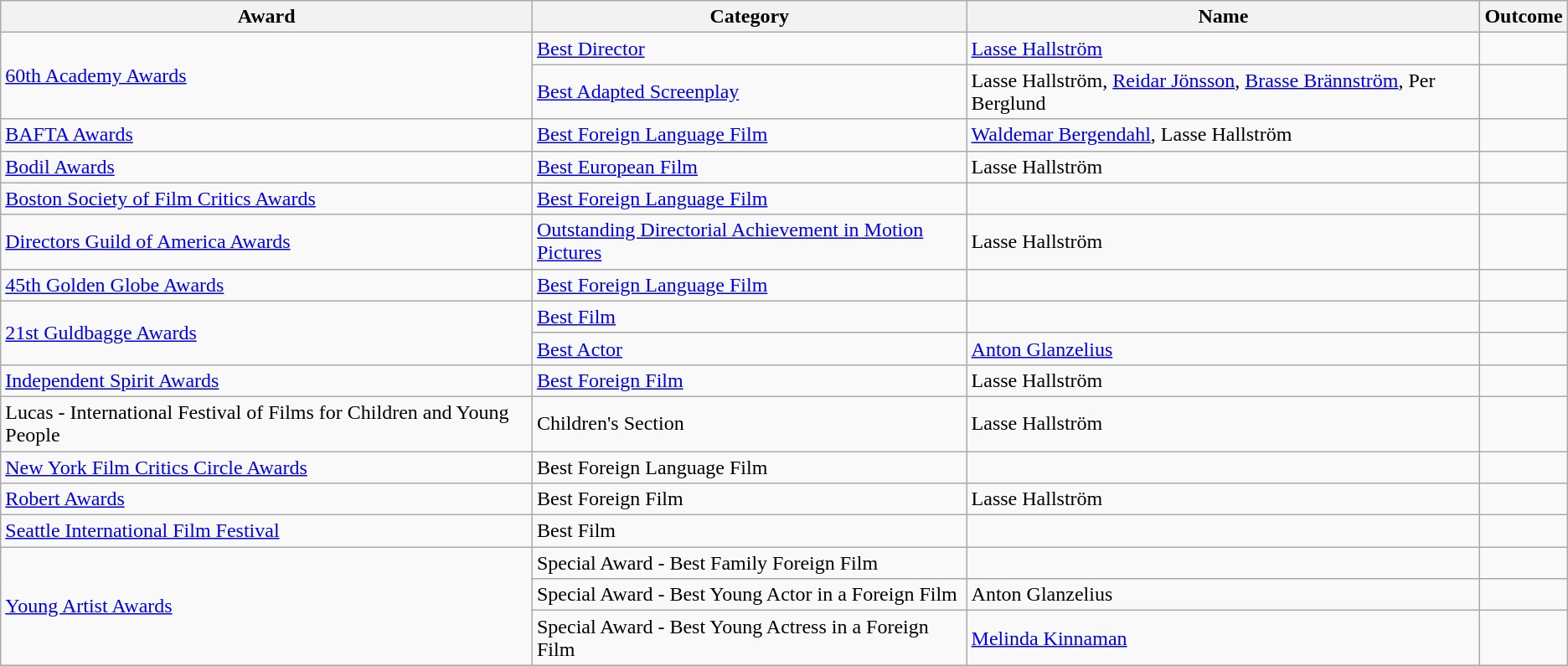<table class="wikitable" border="1" align="center">
<tr>
<th>Award</th>
<th>Category</th>
<th>Name</th>
<th>Outcome</th>
</tr>
<tr>
<td rowspan="2"><a href='#'>60th Academy Awards</a></td>
<td><a href='#'>Best Director</a></td>
<td><a href='#'>Lasse Hallström</a></td>
<td></td>
</tr>
<tr>
<td><a href='#'>Best Adapted Screenplay</a></td>
<td>Lasse Hallström, <a href='#'>Reidar Jönsson</a>, <a href='#'>Brasse Brännström</a>, Per Berglund</td>
<td></td>
</tr>
<tr>
<td rowspan="1"><a href='#'>BAFTA Awards</a></td>
<td><a href='#'>Best Foreign Language Film</a></td>
<td><a href='#'>Waldemar Bergendahl</a>, Lasse Hallström</td>
<td></td>
</tr>
<tr>
<td rowspan="1"><a href='#'>Bodil Awards</a></td>
<td><a href='#'>Best European Film</a></td>
<td>Lasse Hallström</td>
<td></td>
</tr>
<tr>
<td rowspan="1"><a href='#'>Boston Society of Film Critics Awards</a></td>
<td><a href='#'>Best Foreign Language Film</a></td>
<td></td>
<td></td>
</tr>
<tr>
<td rowspan="1"><a href='#'>Directors Guild of America Awards</a></td>
<td><a href='#'>Outstanding Directorial Achievement in Motion Pictures</a></td>
<td>Lasse Hallström</td>
<td></td>
</tr>
<tr>
<td rowspan="1"><a href='#'>45th Golden Globe Awards</a></td>
<td><a href='#'>Best Foreign Language Film</a></td>
<td></td>
<td></td>
</tr>
<tr>
<td rowspan="2"><a href='#'>21st Guldbagge Awards</a></td>
<td><a href='#'>Best Film</a></td>
<td></td>
<td></td>
</tr>
<tr>
<td><a href='#'>Best Actor</a></td>
<td><a href='#'>Anton Glanzelius</a></td>
<td></td>
</tr>
<tr>
<td rowspan="1"><a href='#'>Independent Spirit Awards</a></td>
<td><a href='#'>Best Foreign Film</a></td>
<td>Lasse Hallström</td>
<td></td>
</tr>
<tr>
<td rowspan="1">Lucas - International Festival of Films for Children and Young People</td>
<td>Children's Section</td>
<td>Lasse Hallström</td>
<td></td>
</tr>
<tr>
<td rowspan="1"><a href='#'>New York Film Critics Circle Awards</a></td>
<td>Best Foreign Language Film</td>
<td></td>
<td></td>
</tr>
<tr>
<td rowspan="1"><a href='#'>Robert Awards</a></td>
<td>Best Foreign Film</td>
<td>Lasse Hallström</td>
<td></td>
</tr>
<tr>
<td rowspan="1"><a href='#'>Seattle International Film Festival</a></td>
<td>Best Film</td>
<td></td>
<td></td>
</tr>
<tr>
<td rowspan="3"><a href='#'>Young Artist Awards</a></td>
<td>Special Award - Best Family Foreign Film</td>
<td></td>
<td></td>
</tr>
<tr>
<td>Special Award - Best Young Actor in a Foreign Film</td>
<td>Anton Glanzelius</td>
<td></td>
</tr>
<tr>
<td>Special Award - Best Young Actress in a Foreign Film</td>
<td><a href='#'>Melinda Kinnaman</a></td>
<td></td>
</tr>
</table>
